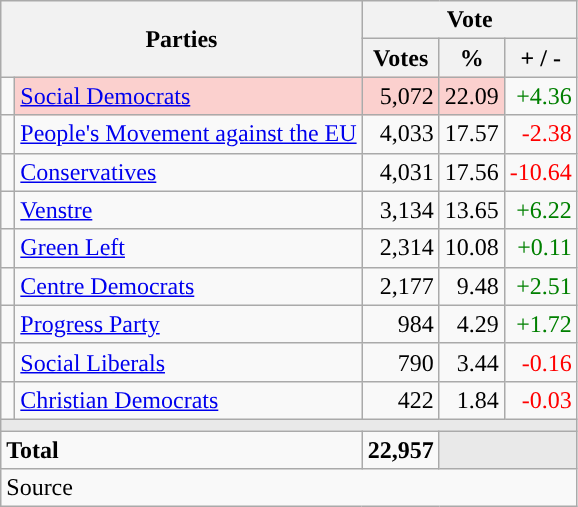<table class="wikitable" style="text-align:right;">
<tr>
<th style="text-align:centre;" rowspan="2" colspan="2" width="225">Parties</th>
<th colspan="3">Vote</th>
</tr>
<tr>
<th width="15">Votes</th>
<th width="15">%</th>
<th width="15">+ / -</th>
</tr>
<tr>
<td width="2" style="color:inherit;background:"></td>
<td bgcolor=#fbd0ce   align="left"><a href='#'>Social Democrats</a></td>
<td bgcolor=#fbd0ce>5,072</td>
<td bgcolor=#fbd0ce>22.09</td>
<td style=color:green;>+4.36</td>
</tr>
<tr>
<td width="2" style="color:inherit;background:"></td>
<td align="left"><a href='#'>People's Movement against the EU</a></td>
<td>4,033</td>
<td>17.57</td>
<td style=color:red;>-2.38</td>
</tr>
<tr>
<td width="2" style="color:inherit;background:"></td>
<td align="left"><a href='#'>Conservatives</a></td>
<td>4,031</td>
<td>17.56</td>
<td style=color:red;>-10.64</td>
</tr>
<tr>
<td width="2" style="color:inherit;background:"></td>
<td align="left"><a href='#'>Venstre</a></td>
<td>3,134</td>
<td>13.65</td>
<td style=color:green;>+6.22</td>
</tr>
<tr>
<td width="2" style="color:inherit;background:"></td>
<td align="left"><a href='#'>Green Left</a></td>
<td>2,314</td>
<td>10.08</td>
<td style=color:green;>+0.11</td>
</tr>
<tr>
<td width="2" style="color:inherit;background:"></td>
<td align="left"><a href='#'>Centre Democrats</a></td>
<td>2,177</td>
<td>9.48</td>
<td style=color:green;>+2.51</td>
</tr>
<tr>
<td width="2" style="color:inherit;background:"></td>
<td align="left"><a href='#'>Progress Party</a></td>
<td>984</td>
<td>4.29</td>
<td style=color:green;>+1.72</td>
</tr>
<tr>
<td width="2" style="color:inherit;background:"></td>
<td align="left"><a href='#'>Social Liberals</a></td>
<td>790</td>
<td>3.44</td>
<td style=color:red;>-0.16</td>
</tr>
<tr>
<td width="2" style="color:inherit;background:"></td>
<td align="left"><a href='#'>Christian Democrats</a></td>
<td>422</td>
<td>1.84</td>
<td style=color:red;>-0.03</td>
</tr>
<tr>
<td colspan="7" bgcolor="#E9E9E9"></td>
</tr>
<tr>
<td align="left" colspan="2"><strong>Total</strong></td>
<td><strong>22,957</strong></td>
<td bgcolor="#E9E9E9" colspan="2"></td>
</tr>
<tr>
<td align="left" colspan="6">Source</td>
</tr>
</table>
